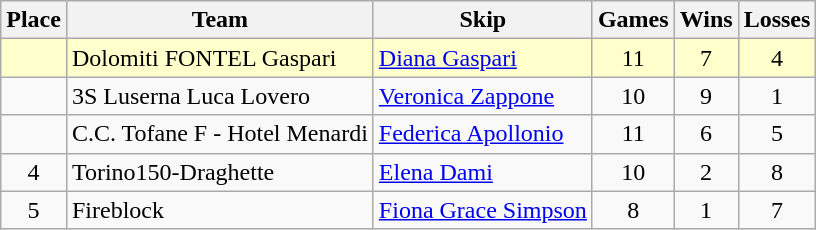<table class=wikitable style="text-align: center;">
<tr>
<th>Place</th>
<th>Team</th>
<th>Skip</th>
<th width=20>Games</th>
<th width=20>Wins</th>
<th width=20>Losses</th>
</tr>
<tr style="background:#ffc;">
<td></td>
<td align="left">Dolomiti FONTEL Gaspari</td>
<td align="left"><a href='#'>Diana Gaspari</a></td>
<td>11</td>
<td>7</td>
<td>4</td>
</tr>
<tr>
<td></td>
<td align="left">3S Luserna Luca Lovero</td>
<td align="left"><a href='#'>Veronica Zappone</a></td>
<td>10</td>
<td>9</td>
<td>1</td>
</tr>
<tr>
<td></td>
<td align="left">C.C. Tofane F - Hotel Menardi</td>
<td align="left"><a href='#'>Federica Apollonio</a></td>
<td>11</td>
<td>6</td>
<td>5</td>
</tr>
<tr>
<td>4</td>
<td align="left">Torino150-Draghette</td>
<td align="left"><a href='#'>Elena Dami</a></td>
<td>10</td>
<td>2</td>
<td>8</td>
</tr>
<tr>
<td>5</td>
<td align="left">Fireblock</td>
<td align="left"><a href='#'>Fiona Grace Simpson</a></td>
<td>8</td>
<td>1</td>
<td>7</td>
</tr>
</table>
